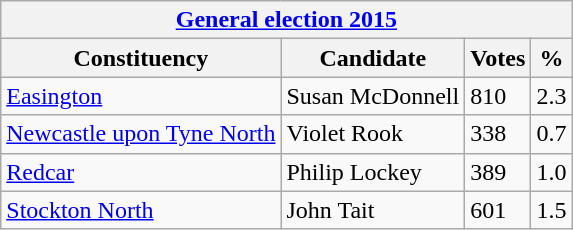<table class="wikitable sortable">
<tr>
<th colspan="4"><a href='#'>General election 2015</a></th>
</tr>
<tr>
<th>Constituency</th>
<th>Candidate</th>
<th>Votes</th>
<th>%</th>
</tr>
<tr>
<td><a href='#'>Easington</a></td>
<td>Susan McDonnell</td>
<td>810</td>
<td>2.3</td>
</tr>
<tr>
<td><a href='#'>Newcastle upon Tyne North</a></td>
<td>Violet Rook</td>
<td>338</td>
<td>0.7</td>
</tr>
<tr>
<td><a href='#'>Redcar</a></td>
<td>Philip Lockey</td>
<td>389</td>
<td>1.0</td>
</tr>
<tr>
<td><a href='#'>Stockton North</a></td>
<td>John Tait</td>
<td>601</td>
<td>1.5</td>
</tr>
</table>
